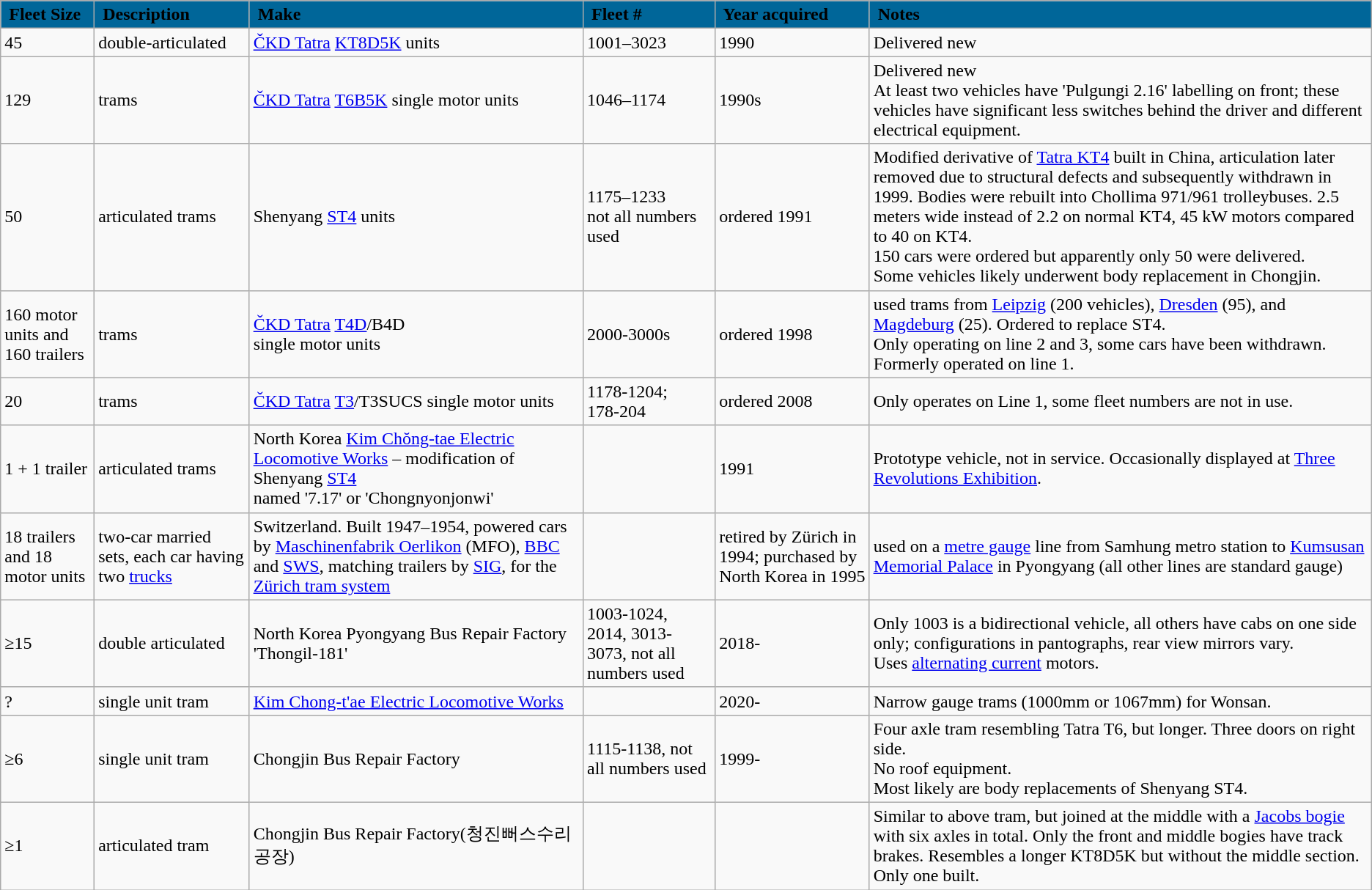<table class="wikitable" style="border-collapse: collapse;">
<tr ---- bgcolor=#006699>
<td><strong><span> Fleet Size</span></strong></td>
<td><strong><span> Description </span></strong></td>
<td><strong><span> Make</span></strong></td>
<td><strong><span> Fleet #</span></strong></td>
<td><strong><span> Year acquired </span></strong></td>
<td><strong><span> Notes </span></strong></td>
</tr>
<tr>
<td>45</td>
<td>double-articulated</td>
<td> <a href='#'>ČKD Tatra</a> <a href='#'>KT8D5K</a> units</td>
<td>1001–3023</td>
<td>1990</td>
<td>Delivered new</td>
</tr>
<tr>
<td>129</td>
<td>trams</td>
<td> <a href='#'>ČKD Tatra</a> <a href='#'>T6B5K</a> single motor units</td>
<td>1046–1174</td>
<td>1990s</td>
<td>Delivered new<br>At least two vehicles have 'Pulgungi 2.16' labelling on front; these vehicles have significant less switches behind the driver and different electrical equipment.</td>
</tr>
<tr>
<td>50</td>
<td>articulated trams</td>
<td> Shenyang <a href='#'>ST4</a> units</td>
<td>1175–1233<br>not all numbers used</td>
<td>ordered 1991</td>
<td>Modified derivative of <a href='#'>Tatra KT4</a> built in China, articulation later removed due to structural defects and subsequently withdrawn in 1999. Bodies were rebuilt into Chollima 971/961 trolleybuses. 2.5 meters wide instead of 2.2 on normal KT4, 45 kW motors compared to 40 on KT4.<br>150 cars were ordered but apparently only 50 were delivered.<br>Some vehicles likely underwent body replacement in Chongjin.</td>
</tr>
<tr>
<td>160 motor units and 160 trailers</td>
<td>trams</td>
<td> <a href='#'>ČKD Tatra</a> <a href='#'>T4D</a>/B4D<br>single motor units</td>
<td>2000-3000s</td>
<td>ordered 1998</td>
<td>used trams from <a href='#'>Leipzig</a> (200 vehicles), <a href='#'>Dresden</a> (95), and <a href='#'>Magdeburg</a> (25). Ordered to replace ST4.<br>Only operating on line 2 and 3, some cars have been withdrawn. Formerly operated on line 1.</td>
</tr>
<tr>
<td>20</td>
<td>trams</td>
<td> <a href='#'>ČKD Tatra</a> <a href='#'>T3</a>/T3SUCS single motor units</td>
<td>1178-1204;<br>178-204</td>
<td>ordered 2008</td>
<td>Only operates on Line 1, some fleet numbers are not in use.</td>
</tr>
<tr>
<td>1 + 1 trailer</td>
<td>articulated trams</td>
<td> North Korea <a href='#'>Kim Chŏng-tae Electric Locomotive Works</a> – modification of Shenyang <a href='#'>ST4</a><br>named '7.17' or 'Chongnyonjonwi'</td>
<td></td>
<td>1991</td>
<td>Prototype vehicle, not in service. Occasionally displayed at <a href='#'>Three Revolutions Exhibition</a>.</td>
</tr>
<tr>
<td>18 trailers and 18 motor units</td>
<td>two-car married sets, each car having two <a href='#'>trucks</a></td>
<td> Switzerland.  Built 1947–1954, powered cars by <a href='#'>Maschinenfabrik Oerlikon</a> (MFO), <a href='#'>BBC</a> and <a href='#'>SWS</a>, matching trailers by <a href='#'>SIG</a>, for the <a href='#'>Zürich tram system</a></td>
<td></td>
<td>retired by Zürich in 1994; purchased by North Korea in 1995</td>
<td>used on a <a href='#'>metre gauge</a> line from Samhung metro station to <a href='#'>Kumsusan Memorial Palace</a> in Pyongyang (all other lines are standard gauge)</td>
</tr>
<tr>
<td>≥15</td>
<td>double articulated</td>
<td> North Korea Pyongyang Bus Repair Factory 'Thongil-181' </td>
<td>1003-1024, 2014, 3013- 3073, not all numbers used</td>
<td>2018-</td>
<td>Only 1003 is a bidirectional vehicle, all others have cabs on one side only; configurations in pantographs, rear view mirrors vary.<br>Uses <a href='#'>alternating current</a> motors.</td>
</tr>
<tr>
<td>?</td>
<td>single unit tram</td>
<td> <a href='#'>Kim Chong-t'ae Electric Locomotive Works</a></td>
<td></td>
<td>2020-</td>
<td>Narrow gauge trams (1000mm or 1067mm) for Wonsan.</td>
</tr>
<tr>
<td>≥6</td>
<td>single unit tram</td>
<td> Chongjin Bus Repair Factory</td>
<td>1115-1138, not all numbers used</td>
<td>1999-</td>
<td>Four axle tram resembling Tatra T6, but longer. Three doors on right side.<br>No roof equipment.<br>Most likely are body replacements of Shenyang ST4.</td>
</tr>
<tr>
<td>≥1</td>
<td>articulated tram</td>
<td> Chongjin Bus Repair Factory(청진뻐스수리공장)</td>
<td></td>
<td></td>
<td>Similar to above tram, but joined at the middle with a <a href='#'>Jacobs bogie</a> with six axles in total. Only the front and middle bogies have track brakes. Resembles a longer KT8D5K but without the middle section.<br>Only one built.</td>
</tr>
</table>
